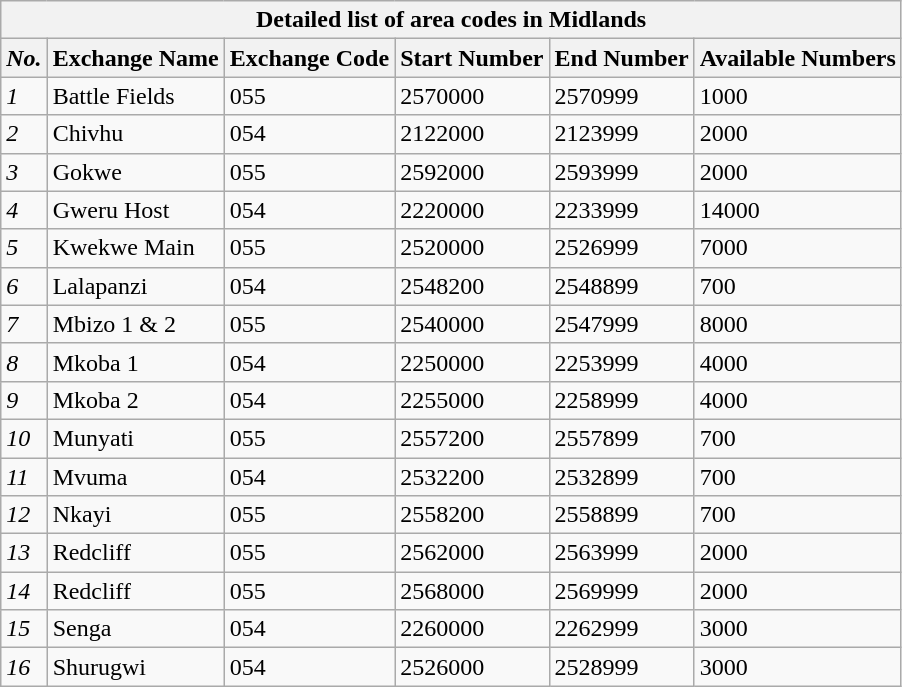<table class="wikitable">
<tr>
<th colspan="6"><strong>Detailed list of area codes in Midlands</strong></th>
</tr>
<tr>
<th><em>No.</em></th>
<th><strong>Exchange Name</strong></th>
<th><strong>Exchange Code</strong></th>
<th><strong>Start  Number</strong></th>
<th><strong>End  Number</strong></th>
<th><strong>Available  Numbers</strong></th>
</tr>
<tr>
<td><em>1</em></td>
<td>Battle Fields</td>
<td>055</td>
<td>2570000</td>
<td>2570999</td>
<td>1000</td>
</tr>
<tr>
<td><em>2</em></td>
<td>Chivhu</td>
<td>054</td>
<td>2122000</td>
<td>2123999</td>
<td>2000</td>
</tr>
<tr>
<td><em>3</em></td>
<td>Gokwe</td>
<td>055</td>
<td>2592000</td>
<td>2593999</td>
<td>2000</td>
</tr>
<tr>
<td><em>4</em></td>
<td>Gweru Host</td>
<td>054</td>
<td>2220000</td>
<td>2233999</td>
<td>14000</td>
</tr>
<tr>
<td><em>5</em></td>
<td>Kwekwe Main</td>
<td>055</td>
<td>2520000</td>
<td>2526999</td>
<td>7000</td>
</tr>
<tr>
<td><em>6</em></td>
<td>Lalapanzi</td>
<td>054</td>
<td>2548200</td>
<td>2548899</td>
<td>700</td>
</tr>
<tr>
<td><em>7</em></td>
<td>Mbizo 1 & 2</td>
<td>055</td>
<td>2540000</td>
<td>2547999</td>
<td>8000</td>
</tr>
<tr>
<td><em>8</em></td>
<td>Mkoba 1</td>
<td>054</td>
<td>2250000</td>
<td>2253999</td>
<td>4000</td>
</tr>
<tr>
<td><em>9</em></td>
<td>Mkoba 2</td>
<td>054</td>
<td>2255000</td>
<td>2258999</td>
<td>4000</td>
</tr>
<tr>
<td><em>10</em></td>
<td>Munyati</td>
<td>055</td>
<td>2557200</td>
<td>2557899</td>
<td>700</td>
</tr>
<tr>
<td><em>11</em></td>
<td>Mvuma</td>
<td>054</td>
<td>2532200</td>
<td>2532899</td>
<td>700</td>
</tr>
<tr>
<td><em>12</em></td>
<td>Nkayi</td>
<td>055</td>
<td>2558200</td>
<td>2558899</td>
<td>700</td>
</tr>
<tr>
<td><em>13</em></td>
<td>Redcliff</td>
<td>055</td>
<td>2562000</td>
<td>2563999</td>
<td>2000</td>
</tr>
<tr>
<td><em>14</em></td>
<td>Redcliff</td>
<td>055</td>
<td>2568000</td>
<td>2569999</td>
<td>2000</td>
</tr>
<tr>
<td><em>15</em></td>
<td>Senga</td>
<td>054</td>
<td>2260000</td>
<td>2262999</td>
<td>3000</td>
</tr>
<tr>
<td><em>16</em></td>
<td>Shurugwi</td>
<td>054</td>
<td>2526000</td>
<td>2528999</td>
<td>3000</td>
</tr>
</table>
